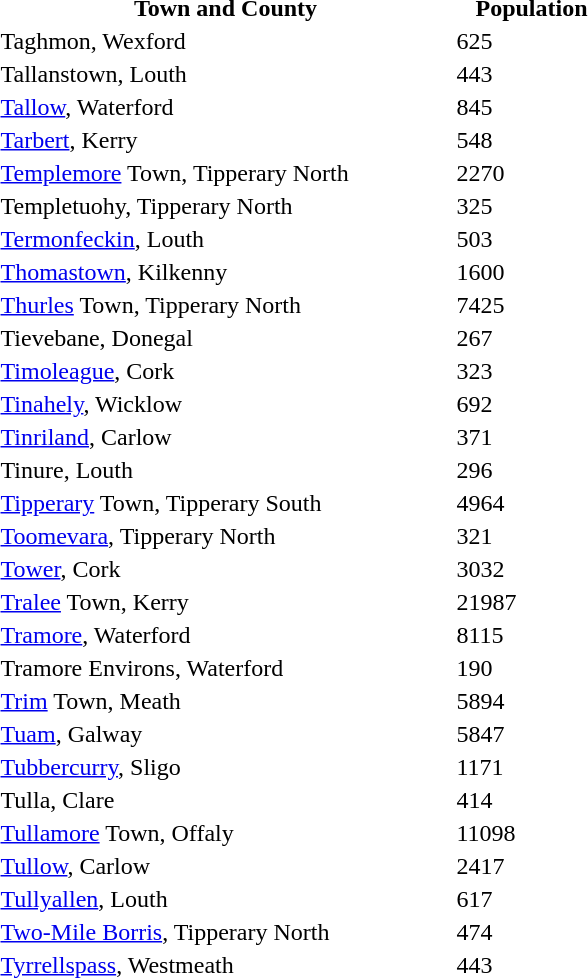<table>
<tr>
<th style="width:300px;align:left;">Town and County</th>
<th style="width:100px;align:right;">Population</th>
</tr>
<tr>
<td>Taghmon, Wexford</td>
<td>625</td>
</tr>
<tr>
<td>Tallanstown, Louth</td>
<td>443</td>
</tr>
<tr>
<td><a href='#'>Tallow</a>, Waterford</td>
<td>845</td>
</tr>
<tr>
<td><a href='#'>Tarbert</a>, Kerry</td>
<td>548</td>
</tr>
<tr>
<td><a href='#'>Templemore</a> Town, Tipperary North</td>
<td>2270</td>
</tr>
<tr>
<td>Templetuohy, Tipperary North</td>
<td>325</td>
</tr>
<tr>
<td><a href='#'>Termonfeckin</a>, Louth</td>
<td>503</td>
</tr>
<tr>
<td><a href='#'>Thomastown</a>, Kilkenny</td>
<td>1600</td>
</tr>
<tr>
<td><a href='#'>Thurles</a> Town, Tipperary North</td>
<td>7425</td>
</tr>
<tr>
<td>Tievebane, Donegal</td>
<td>267</td>
</tr>
<tr>
<td><a href='#'>Timoleague</a>, Cork</td>
<td>323</td>
</tr>
<tr>
<td><a href='#'>Tinahely</a>, Wicklow</td>
<td>692</td>
</tr>
<tr>
<td><a href='#'>Tinriland</a>, Carlow</td>
<td>371</td>
</tr>
<tr>
<td>Tinure, Louth</td>
<td>296</td>
</tr>
<tr>
<td><a href='#'>Tipperary</a> Town, Tipperary South</td>
<td>4964</td>
</tr>
<tr>
<td><a href='#'>Toomevara</a>, Tipperary North</td>
<td>321</td>
</tr>
<tr>
<td><a href='#'>Tower</a>, Cork</td>
<td>3032</td>
</tr>
<tr>
<td><a href='#'>Tralee</a> Town, Kerry</td>
<td>21987</td>
</tr>
<tr>
<td><a href='#'>Tramore</a>, Waterford</td>
<td>8115</td>
</tr>
<tr>
<td>Tramore Environs, Waterford</td>
<td>190</td>
</tr>
<tr>
<td><a href='#'>Trim</a> Town, Meath</td>
<td>5894</td>
</tr>
<tr>
<td><a href='#'>Tuam</a>, Galway</td>
<td>5847</td>
</tr>
<tr>
<td><a href='#'>Tubbercurry</a>, Sligo</td>
<td>1171</td>
</tr>
<tr>
<td>Tulla, Clare</td>
<td>414</td>
</tr>
<tr>
<td><a href='#'>Tullamore</a> Town, Offaly</td>
<td>11098</td>
</tr>
<tr>
<td><a href='#'>Tullow</a>, Carlow</td>
<td>2417</td>
</tr>
<tr>
<td><a href='#'>Tullyallen</a>, Louth</td>
<td>617</td>
</tr>
<tr>
<td><a href='#'>Two-Mile Borris</a>, Tipperary North</td>
<td>474</td>
</tr>
<tr>
<td><a href='#'>Tyrrellspass</a>, Westmeath</td>
<td>443</td>
</tr>
</table>
